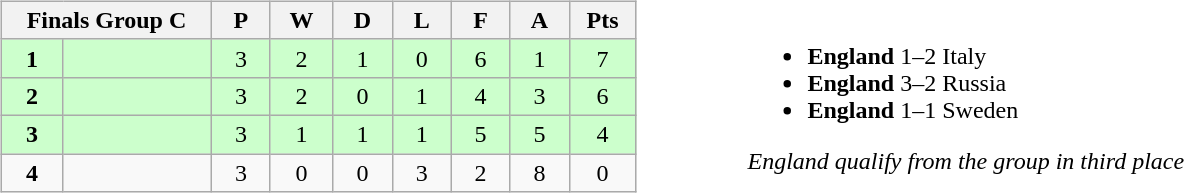<table>
<tr>
<td valign="top" width="440"><br><table class="wikitable">
<tr>
<th colspan="2">Finals Group C</th>
<th rowspan="1">P</th>
<th rowspan="1">W</th>
<th colspan="1">D</th>
<th colspan="1">L</th>
<th colspan="1">F</th>
<th colspan="1">A</th>
<th colspan="1">Pts</th>
</tr>
<tr align=center style="background:#ccffcc;">
<td width="50"><strong>1</strong></td>
<td width="150" align=left></td>
<td width="50">3</td>
<td width="50">2</td>
<td width="50">1</td>
<td width="50">0</td>
<td width="50">6</td>
<td width="50">1</td>
<td width="50">7</td>
</tr>
<tr align=center style="background:#ccffcc;">
<td><strong>2</strong></td>
<td align=left></td>
<td>3</td>
<td>2</td>
<td>0</td>
<td>1</td>
<td>4</td>
<td>3</td>
<td>6</td>
</tr>
<tr align=center style="background:#ccffcc;">
<td><strong>3</strong></td>
<td align=left><strong></strong></td>
<td>3</td>
<td>1</td>
<td>1</td>
<td>1</td>
<td>5</td>
<td>5</td>
<td>4</td>
</tr>
<tr align=center>
<td><strong>4</strong></td>
<td align=left></td>
<td>3</td>
<td>0</td>
<td>0</td>
<td>3</td>
<td>2</td>
<td>8</td>
<td>0</td>
</tr>
</table>
</td>
<td width="50"> </td>
<td valign="middle"><br><ul><li><strong>England</strong> 1–2 Italy</li><li><strong>England</strong> 3–2 Russia</li><li><strong>England</strong> 1–1 Sweden</li></ul><em>England qualify from the group in third place</em></td>
</tr>
</table>
